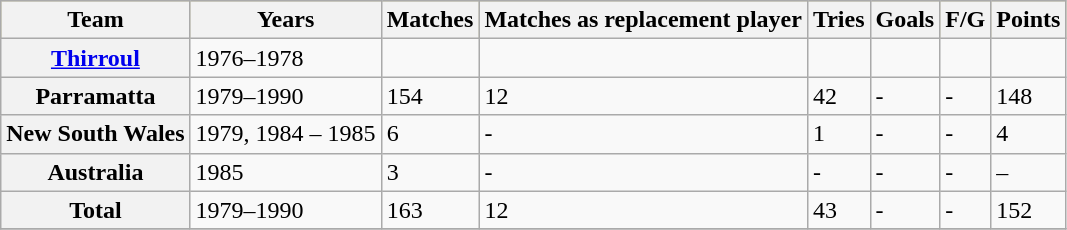<table class="wikitable plainrowheaders">
<tr bgcolor=#bdb76b>
<th scope="col">Team</th>
<th scope="col">Years</th>
<th scope="col">Matches</th>
<th scope="col">Matches as replacement player</th>
<th scope="col">Tries</th>
<th scope="col">Goals</th>
<th scope="col">F/G</th>
<th scope="col">Points</th>
</tr>
<tr>
<th scope="row"><a href='#'>Thirroul</a></th>
<td>1976–1978</td>
<td></td>
<td></td>
<td></td>
<td></td>
<td></td>
<td></td>
</tr>
<tr>
<th scope="row">Parramatta</th>
<td>1979–1990</td>
<td>154</td>
<td>12</td>
<td>42</td>
<td>-</td>
<td>-</td>
<td>148</td>
</tr>
<tr>
<th scope="row">New South Wales</th>
<td>1979, 1984 – 1985</td>
<td>6</td>
<td>-</td>
<td>1</td>
<td>-</td>
<td>-</td>
<td>4</td>
</tr>
<tr>
<th scope="row">Australia</th>
<td>1985</td>
<td>3</td>
<td>-</td>
<td>-</td>
<td>-</td>
<td>-</td>
<td>–</td>
</tr>
<tr>
<th scope="row">Total</th>
<td>1979–1990</td>
<td>163</td>
<td>12</td>
<td>43</td>
<td>-</td>
<td>-</td>
<td>152</td>
</tr>
<tr>
</tr>
</table>
